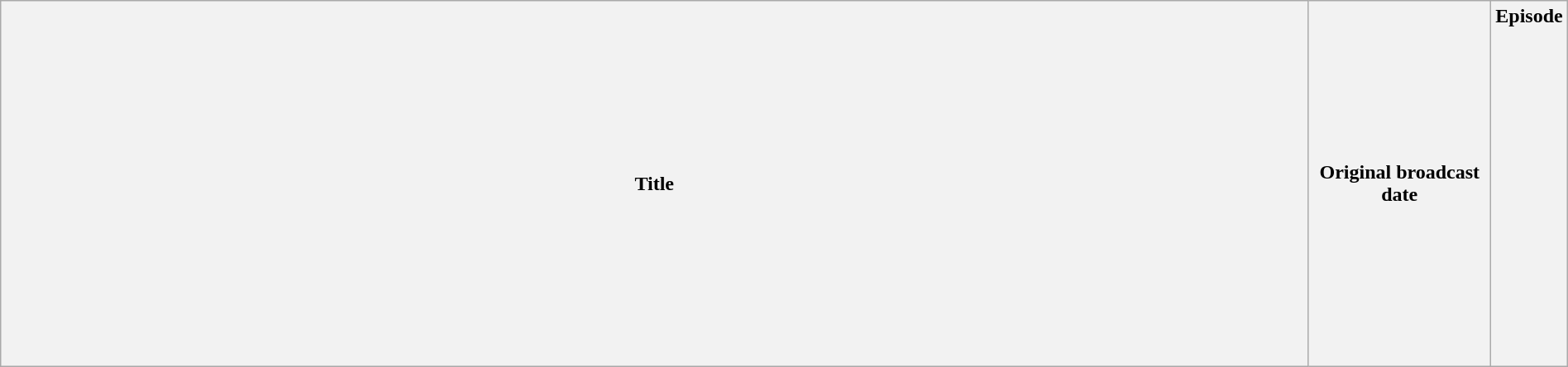<table class="wikitable plainrowheaders" style="width:100%; margin:auto;">
<tr>
<th>Title</th>
<th width="140">Original broadcast date</th>
<th width="40">Episode<br><br><br><br><br><br><br><br><br><br><br><br><br><br><br><br></th>
</tr>
</table>
